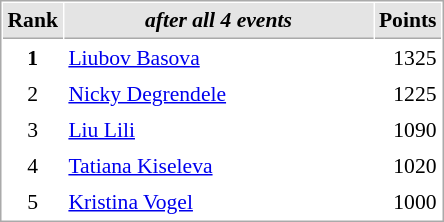<table cellspacing="1" cellpadding="3" style="border:1px solid #aaa; font-size:90%;">
<tr style="background:#e4e4e4;">
<th style="border-bottom:1px solid #aaa; width:10px;">Rank</th>
<th style="border-bottom:1px solid #aaa; width:200px; white-space:nowrap;"><em>after all 4 events</em> </th>
<th style="border-bottom:1px solid #aaa; width:20px;">Points</th>
</tr>
<tr>
<td style="text-align:center;"><strong>1</strong></td>
<td> <a href='#'>Liubov Basova</a></td>
<td align="right">1325</td>
</tr>
<tr>
<td style="text-align:center;">2</td>
<td> <a href='#'>Nicky Degrendele</a></td>
<td align="right">1225</td>
</tr>
<tr>
<td style="text-align:center;">3</td>
<td> <a href='#'>Liu Lili</a></td>
<td align="right">1090</td>
</tr>
<tr>
<td style="text-align:center;">4</td>
<td>  <a href='#'>Tatiana Kiseleva</a></td>
<td align="right">1020</td>
</tr>
<tr>
<td style="text-align:center;">5</td>
<td>  <a href='#'>Kristina Vogel</a></td>
<td align="right">1000</td>
</tr>
</table>
